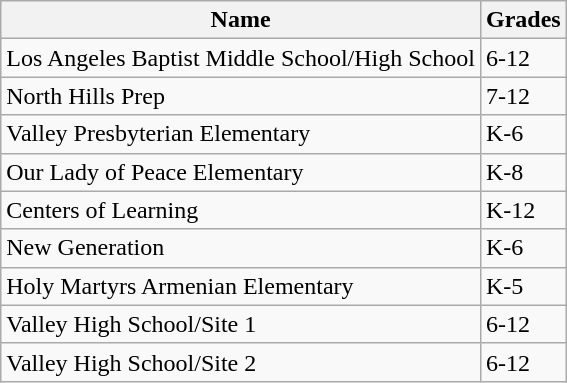<table class="wikitable sortable">
<tr>
<th>Name</th>
<th>Grades</th>
</tr>
<tr>
<td>Los Angeles Baptist Middle School/High School</td>
<td>6-12</td>
</tr>
<tr>
<td>North Hills Prep</td>
<td>7-12</td>
</tr>
<tr>
<td>Valley Presbyterian Elementary</td>
<td>K-6</td>
</tr>
<tr>
<td>Our Lady of Peace Elementary</td>
<td>K-8</td>
</tr>
<tr>
<td>Centers of Learning</td>
<td>K-12</td>
</tr>
<tr>
<td>New Generation</td>
<td>K-6</td>
</tr>
<tr>
<td>Holy Martyrs Armenian Elementary</td>
<td>K-5</td>
</tr>
<tr>
<td>Valley High School/Site 1</td>
<td>6-12</td>
</tr>
<tr>
<td>Valley High School/Site 2</td>
<td>6-12</td>
</tr>
</table>
